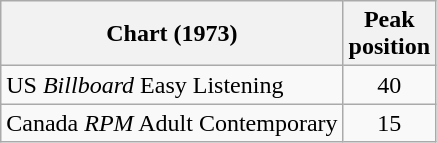<table class="wikitable sortable">
<tr>
<th>Chart (1973)</th>
<th>Peak<br>position</th>
</tr>
<tr>
<td>US <em>Billboard</em> Easy Listening</td>
<td align="center">40</td>
</tr>
<tr>
<td>Canada <em>RPM</em> Adult Contemporary</td>
<td align="center">15</td>
</tr>
</table>
